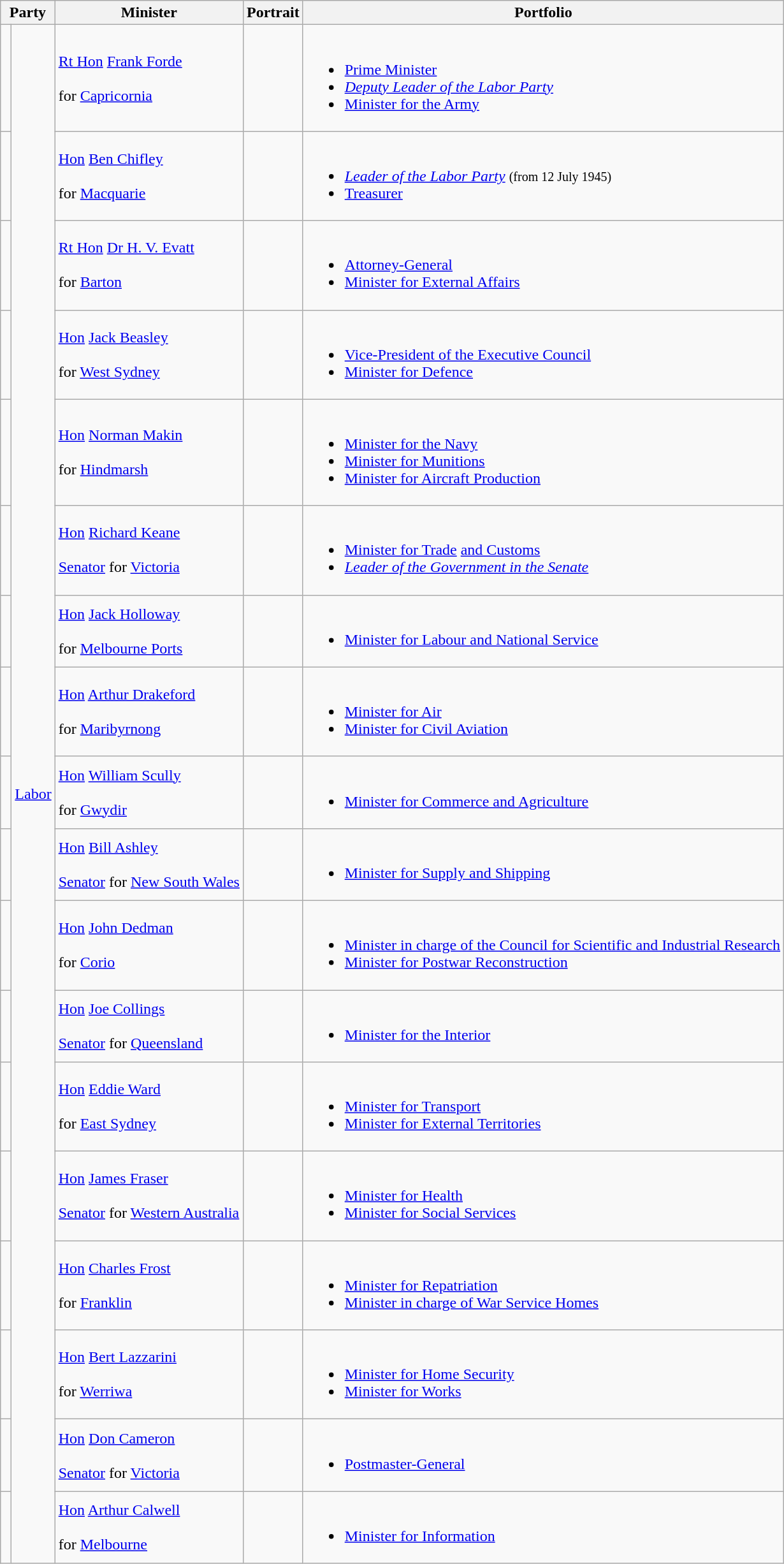<table class="wikitable sortable">
<tr>
<th colspan="2">Party</th>
<th>Minister</th>
<th>Portrait</th>
<th>Portfolio</th>
</tr>
<tr>
<td> </td>
<td rowspan=18><a href='#'>Labor</a></td>
<td><a href='#'>Rt Hon</a> <a href='#'>Frank Forde</a> <br><br> for <a href='#'>Capricornia</a> <br></td>
<td></td>
<td><br><ul><li><a href='#'>Prime Minister</a></li><li><em><a href='#'>Deputy Leader of the Labor Party</a></em></li><li><a href='#'>Minister for the Army</a></li></ul></td>
</tr>
<tr>
<td> </td>
<td><a href='#'>Hon</a> <a href='#'>Ben Chifley</a> <br><br> for <a href='#'>Macquarie</a> <br></td>
<td></td>
<td><br><ul><li><em><a href='#'>Leader of the Labor Party</a></em> <small>(from 12 July 1945)</small></li><li><a href='#'>Treasurer</a></li></ul></td>
</tr>
<tr>
<td> </td>
<td><a href='#'>Rt Hon</a> <a href='#'>Dr H. V. Evatt</a>  <br><br> for <a href='#'>Barton</a> <br></td>
<td></td>
<td><br><ul><li><a href='#'>Attorney-General</a></li><li><a href='#'>Minister for External Affairs</a></li></ul></td>
</tr>
<tr>
<td> </td>
<td><a href='#'>Hon</a> <a href='#'>Jack Beasley</a> <br><br> for <a href='#'>West Sydney</a> <br></td>
<td></td>
<td><br><ul><li><a href='#'>Vice-President of the Executive Council</a></li><li><a href='#'>Minister for Defence</a></li></ul></td>
</tr>
<tr>
<td> </td>
<td><a href='#'>Hon</a> <a href='#'>Norman Makin</a> <br><br> for <a href='#'>Hindmarsh</a> <br></td>
<td></td>
<td><br><ul><li><a href='#'>Minister for the Navy</a></li><li><a href='#'>Minister for Munitions</a></li><li><a href='#'>Minister for Aircraft Production</a></li></ul></td>
</tr>
<tr>
<td> </td>
<td><a href='#'>Hon</a> <a href='#'>Richard Keane</a> <br><br><a href='#'>Senator</a> for <a href='#'>Victoria</a> <br></td>
<td></td>
<td><br><ul><li><a href='#'>Minister for Trade</a> <a href='#'>and Customs</a></li><li><em><a href='#'>Leader of the Government in the Senate</a></em></li></ul></td>
</tr>
<tr>
<td> </td>
<td><a href='#'>Hon</a> <a href='#'>Jack Holloway</a> <br><br> for <a href='#'>Melbourne Ports</a> <br></td>
<td></td>
<td><br><ul><li><a href='#'>Minister for Labour and National Service</a></li></ul></td>
</tr>
<tr>
<td> </td>
<td><a href='#'>Hon</a> <a href='#'>Arthur Drakeford</a> <br><br> for <a href='#'>Maribyrnong</a> <br></td>
<td></td>
<td><br><ul><li><a href='#'>Minister for Air</a></li><li><a href='#'>Minister for Civil Aviation</a></li></ul></td>
</tr>
<tr>
<td> </td>
<td><a href='#'>Hon</a> <a href='#'>William Scully</a> <br><br> for <a href='#'>Gwydir</a> <br></td>
<td></td>
<td><br><ul><li><a href='#'>Minister for Commerce and Agriculture</a></li></ul></td>
</tr>
<tr>
<td> </td>
<td><a href='#'>Hon</a> <a href='#'>Bill Ashley</a> <br><br><a href='#'>Senator</a> for <a href='#'>New South Wales</a> <br></td>
<td></td>
<td><br><ul><li><a href='#'>Minister for Supply and Shipping</a></li></ul></td>
</tr>
<tr>
<td> </td>
<td><a href='#'>Hon</a> <a href='#'>John Dedman</a> <br><br> for <a href='#'>Corio</a> <br></td>
<td></td>
<td><br><ul><li><a href='#'>Minister in charge of the Council for Scientific and Industrial Research</a></li><li><a href='#'>Minister for Postwar Reconstruction</a></li></ul></td>
</tr>
<tr>
<td> </td>
<td><a href='#'>Hon</a> <a href='#'>Joe Collings</a> <br><br><a href='#'>Senator</a> for <a href='#'>Queensland</a> <br></td>
<td></td>
<td><br><ul><li><a href='#'>Minister for the Interior</a></li></ul></td>
</tr>
<tr>
<td> </td>
<td><a href='#'>Hon</a> <a href='#'>Eddie Ward</a> <br><br> for <a href='#'>East Sydney</a> <br></td>
<td></td>
<td><br><ul><li><a href='#'>Minister for Transport</a></li><li><a href='#'>Minister for External Territories</a></li></ul></td>
</tr>
<tr>
<td> </td>
<td><a href='#'>Hon</a> <a href='#'>James Fraser</a> <br><br><a href='#'>Senator</a> for <a href='#'>Western Australia</a> <br></td>
<td></td>
<td><br><ul><li><a href='#'>Minister for Health</a></li><li><a href='#'>Minister for Social Services</a></li></ul></td>
</tr>
<tr>
<td> </td>
<td><a href='#'>Hon</a> <a href='#'>Charles Frost</a> <br><br> for <a href='#'>Franklin</a> <br></td>
<td></td>
<td><br><ul><li><a href='#'>Minister for Repatriation</a></li><li><a href='#'>Minister in charge of War Service Homes</a></li></ul></td>
</tr>
<tr>
<td> </td>
<td><a href='#'>Hon</a> <a href='#'>Bert Lazzarini</a> <br><br> for <a href='#'>Werriwa</a> <br></td>
<td></td>
<td><br><ul><li><a href='#'>Minister for Home Security</a></li><li><a href='#'>Minister for Works</a></li></ul></td>
</tr>
<tr>
<td> </td>
<td><a href='#'>Hon</a> <a href='#'>Don Cameron</a> <br><br><a href='#'>Senator</a> for <a href='#'>Victoria</a> <br></td>
<td></td>
<td><br><ul><li><a href='#'>Postmaster-General</a></li></ul></td>
</tr>
<tr>
<td> </td>
<td><a href='#'>Hon</a> <a href='#'>Arthur Calwell</a> <br><br> for <a href='#'>Melbourne</a> <br></td>
<td></td>
<td><br><ul><li><a href='#'>Minister for Information</a></li></ul></td>
</tr>
</table>
